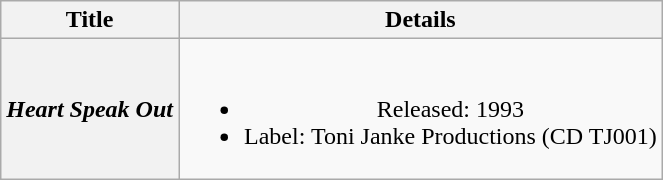<table class="wikitable plainrowheaders" style="text-align:center;" border="1">
<tr>
<th>Title</th>
<th>Details</th>
</tr>
<tr>
<th scope="row"><em>Heart Speak Out</em></th>
<td><br><ul><li>Released: 1993</li><li>Label: Toni Janke Productions (CD TJ001)</li></ul></td>
</tr>
</table>
